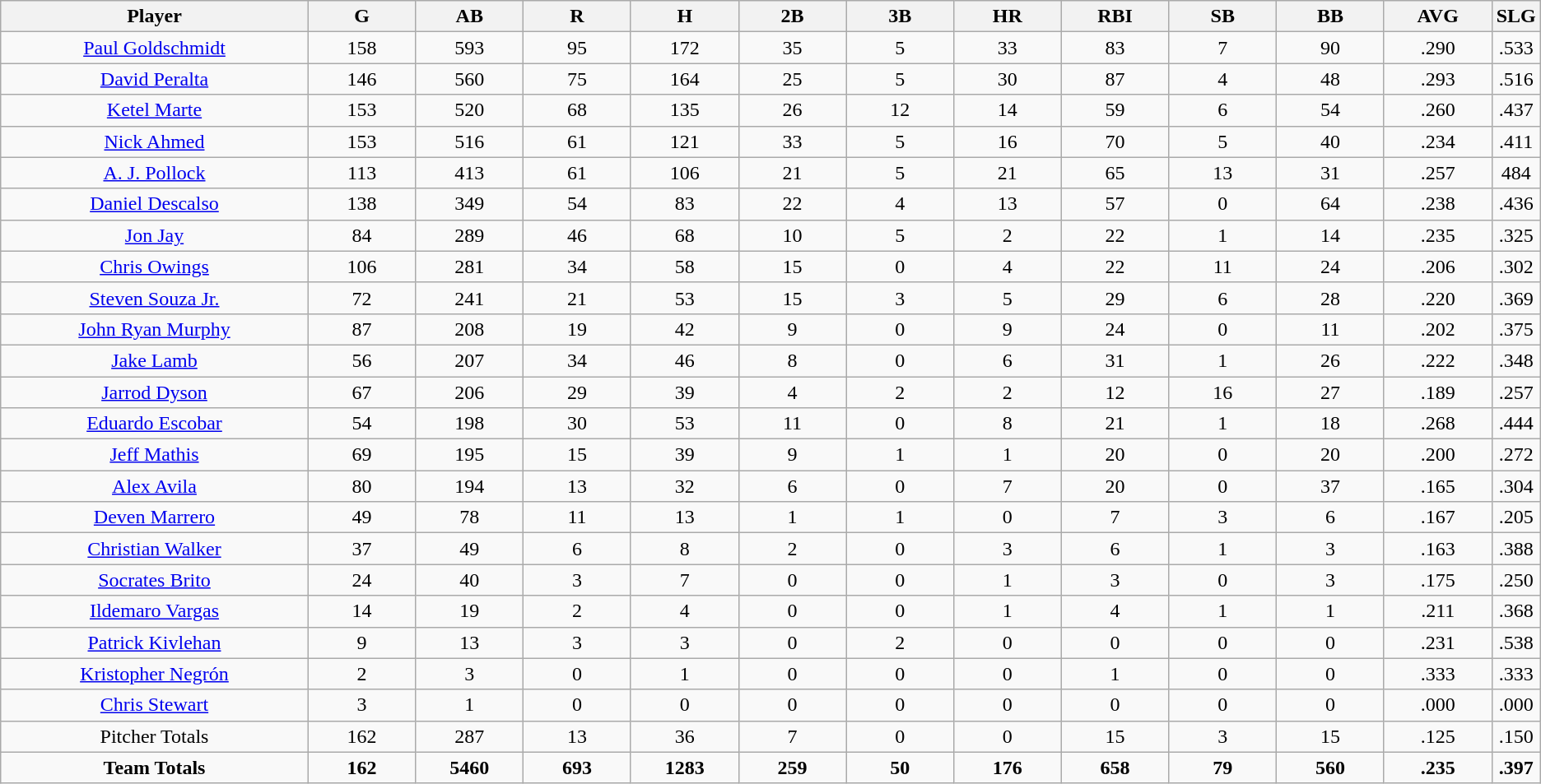<table class=wikitable style="text-align:center">
<tr>
<th bgcolor=#DDDDFF; width="20%">Player</th>
<th bgcolor=#DDDDFF; width="7%">G</th>
<th bgcolor=#DDDDFF; width="7%">AB</th>
<th bgcolor=#DDDDFF; width="7%">R</th>
<th bgcolor=#DDDDFF; width="7%">H</th>
<th bgcolor=#DDDDFF; width="7%">2B</th>
<th bgcolor=#DDDDFF; width="7%">3B</th>
<th bgcolor=#DDDDFF; width="7%">HR</th>
<th bgcolor=#DDDDFF; width="7%">RBI</th>
<th bgcolor=#DDDDFF; width="7%">SB</th>
<th bgcolor=#DDDDFF; width="7%">BB</th>
<th bgcolor=#DDDDFF; width="7%">AVG</th>
<th bgcolor=#DDDDFF; width="7%">SLG</th>
</tr>
<tr>
<td><a href='#'>Paul Goldschmidt</a></td>
<td>158</td>
<td>593</td>
<td>95</td>
<td>172</td>
<td>35</td>
<td>5</td>
<td>33</td>
<td>83</td>
<td>7</td>
<td>90</td>
<td>.290</td>
<td>.533</td>
</tr>
<tr>
<td><a href='#'>David Peralta</a></td>
<td>146</td>
<td>560</td>
<td>75</td>
<td>164</td>
<td>25</td>
<td>5</td>
<td>30</td>
<td>87</td>
<td>4</td>
<td>48</td>
<td>.293</td>
<td>.516</td>
</tr>
<tr>
<td><a href='#'>Ketel Marte</a></td>
<td>153</td>
<td>520</td>
<td>68</td>
<td>135</td>
<td>26</td>
<td>12</td>
<td>14</td>
<td>59</td>
<td>6</td>
<td>54</td>
<td>.260</td>
<td>.437</td>
</tr>
<tr>
<td><a href='#'>Nick Ahmed</a></td>
<td>153</td>
<td>516</td>
<td>61</td>
<td>121</td>
<td>33</td>
<td>5</td>
<td>16</td>
<td>70</td>
<td>5</td>
<td>40</td>
<td>.234</td>
<td>.411</td>
</tr>
<tr>
<td><a href='#'>A. J. Pollock</a></td>
<td>113</td>
<td>413</td>
<td>61</td>
<td>106</td>
<td>21</td>
<td>5</td>
<td>21</td>
<td>65</td>
<td>13</td>
<td>31</td>
<td>.257</td>
<td>484</td>
</tr>
<tr>
<td><a href='#'>Daniel Descalso</a></td>
<td>138</td>
<td>349</td>
<td>54</td>
<td>83</td>
<td>22</td>
<td>4</td>
<td>13</td>
<td>57</td>
<td>0</td>
<td>64</td>
<td>.238</td>
<td>.436</td>
</tr>
<tr>
<td><a href='#'>Jon Jay</a></td>
<td>84</td>
<td>289</td>
<td>46</td>
<td>68</td>
<td>10</td>
<td>5</td>
<td>2</td>
<td>22</td>
<td>1</td>
<td>14</td>
<td>.235</td>
<td>.325</td>
</tr>
<tr>
<td><a href='#'>Chris Owings</a></td>
<td>106</td>
<td>281</td>
<td>34</td>
<td>58</td>
<td>15</td>
<td>0</td>
<td>4</td>
<td>22</td>
<td>11</td>
<td>24</td>
<td>.206</td>
<td>.302</td>
</tr>
<tr>
<td><a href='#'>Steven Souza Jr.</a></td>
<td>72</td>
<td>241</td>
<td>21</td>
<td>53</td>
<td>15</td>
<td>3</td>
<td>5</td>
<td>29</td>
<td>6</td>
<td>28</td>
<td>.220</td>
<td>.369</td>
</tr>
<tr>
<td><a href='#'>John Ryan Murphy</a></td>
<td>87</td>
<td>208</td>
<td>19</td>
<td>42</td>
<td>9</td>
<td>0</td>
<td>9</td>
<td>24</td>
<td>0</td>
<td>11</td>
<td>.202</td>
<td>.375</td>
</tr>
<tr>
<td><a href='#'>Jake Lamb</a></td>
<td>56</td>
<td>207</td>
<td>34</td>
<td>46</td>
<td>8</td>
<td>0</td>
<td>6</td>
<td>31</td>
<td>1</td>
<td>26</td>
<td>.222</td>
<td>.348</td>
</tr>
<tr>
<td><a href='#'>Jarrod Dyson</a></td>
<td>67</td>
<td>206</td>
<td>29</td>
<td>39</td>
<td>4</td>
<td>2</td>
<td>2</td>
<td>12</td>
<td>16</td>
<td>27</td>
<td>.189</td>
<td>.257</td>
</tr>
<tr>
<td><a href='#'>Eduardo Escobar</a></td>
<td>54</td>
<td>198</td>
<td>30</td>
<td>53</td>
<td>11</td>
<td>0</td>
<td>8</td>
<td>21</td>
<td>1</td>
<td>18</td>
<td>.268</td>
<td>.444</td>
</tr>
<tr>
<td><a href='#'>Jeff Mathis</a></td>
<td>69</td>
<td>195</td>
<td>15</td>
<td>39</td>
<td>9</td>
<td>1</td>
<td>1</td>
<td>20</td>
<td>0</td>
<td>20</td>
<td>.200</td>
<td>.272</td>
</tr>
<tr>
<td><a href='#'>Alex Avila</a></td>
<td>80</td>
<td>194</td>
<td>13</td>
<td>32</td>
<td>6</td>
<td>0</td>
<td>7</td>
<td>20</td>
<td>0</td>
<td>37</td>
<td>.165</td>
<td>.304</td>
</tr>
<tr>
<td><a href='#'>Deven Marrero</a></td>
<td>49</td>
<td>78</td>
<td>11</td>
<td>13</td>
<td>1</td>
<td>1</td>
<td>0</td>
<td>7</td>
<td>3</td>
<td>6</td>
<td>.167</td>
<td>.205</td>
</tr>
<tr>
<td><a href='#'>Christian Walker</a></td>
<td>37</td>
<td>49</td>
<td>6</td>
<td>8</td>
<td>2</td>
<td>0</td>
<td>3</td>
<td>6</td>
<td>1</td>
<td>3</td>
<td>.163</td>
<td>.388</td>
</tr>
<tr>
<td><a href='#'>Socrates Brito</a></td>
<td>24</td>
<td>40</td>
<td>3</td>
<td>7</td>
<td>0</td>
<td>0</td>
<td>1</td>
<td>3</td>
<td>0</td>
<td>3</td>
<td>.175</td>
<td>.250</td>
</tr>
<tr>
<td><a href='#'>Ildemaro Vargas</a></td>
<td>14</td>
<td>19</td>
<td>2</td>
<td>4</td>
<td>0</td>
<td>0</td>
<td>1</td>
<td>4</td>
<td>1</td>
<td>1</td>
<td>.211</td>
<td>.368</td>
</tr>
<tr>
<td><a href='#'>Patrick Kivlehan</a></td>
<td>9</td>
<td>13</td>
<td>3</td>
<td>3</td>
<td>0</td>
<td>2</td>
<td>0</td>
<td>0</td>
<td>0</td>
<td>0</td>
<td>.231</td>
<td>.538</td>
</tr>
<tr>
<td><a href='#'>Kristopher Negrón</a></td>
<td>2</td>
<td>3</td>
<td>0</td>
<td>1</td>
<td>0</td>
<td>0</td>
<td>0</td>
<td>1</td>
<td>0</td>
<td>0</td>
<td>.333</td>
<td>.333</td>
</tr>
<tr>
<td><a href='#'>Chris Stewart</a></td>
<td>3</td>
<td>1</td>
<td>0</td>
<td>0</td>
<td>0</td>
<td>0</td>
<td>0</td>
<td>0</td>
<td>0</td>
<td>0</td>
<td>.000</td>
<td>.000</td>
</tr>
<tr>
<td>Pitcher Totals</td>
<td>162</td>
<td>287</td>
<td>13</td>
<td>36</td>
<td>7</td>
<td>0</td>
<td>0</td>
<td>15</td>
<td>3</td>
<td>15</td>
<td>.125</td>
<td>.150</td>
</tr>
<tr>
<td><strong>Team Totals</strong></td>
<td><strong>162</strong></td>
<td><strong>5460</strong></td>
<td><strong>693</strong></td>
<td><strong>1283</strong></td>
<td><strong>259</strong></td>
<td><strong>50</strong></td>
<td><strong>176</strong></td>
<td><strong>658</strong></td>
<td><strong>79</strong></td>
<td><strong>560</strong></td>
<td><strong>.235</strong></td>
<td><strong>.397</strong></td>
</tr>
</table>
